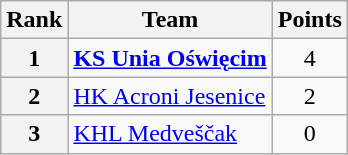<table class="wikitable" style="text-align: center;">
<tr>
<th>Rank</th>
<th>Team</th>
<th>Points</th>
</tr>
<tr>
<th>1</th>
<td style="text-align: left;"> <strong><a href='#'>KS Unia Oświęcim</a></strong></td>
<td>4</td>
</tr>
<tr>
<th>2</th>
<td style="text-align: left;"> <a href='#'>HK Acroni Jesenice</a></td>
<td>2</td>
</tr>
<tr>
<th>3</th>
<td style="text-align: left;"> <a href='#'>KHL Medveščak</a></td>
<td>0</td>
</tr>
</table>
